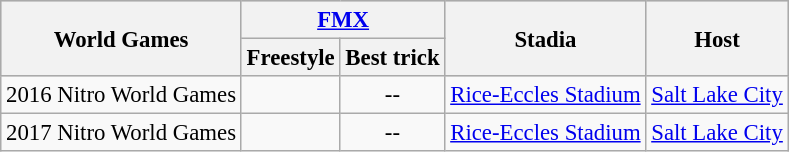<table class="wikitable" style="text-align:center; font-size:95%">
<tr style="background:#cccccc;">
<th rowspan=2>World Games</th>
<th colspan=2><a href='#'>FMX</a></th>
<th rowspan=2>Stadia</th>
<th rowspan=2>Host</th>
</tr>
<tr>
<th>Freestyle</th>
<th>Best trick</th>
</tr>
<tr>
<td align=left>2016 Nitro World Games</td>
<td></td>
<td>--</td>
<td><a href='#'>Rice-Eccles Stadium</a></td>
<td> <a href='#'>Salt Lake City</a></td>
</tr>
<tr>
<td align=left>2017 Nitro World Games</td>
<td></td>
<td>--</td>
<td><a href='#'>Rice-Eccles Stadium</a></td>
<td> <a href='#'>Salt Lake City</a></td>
</tr>
</table>
